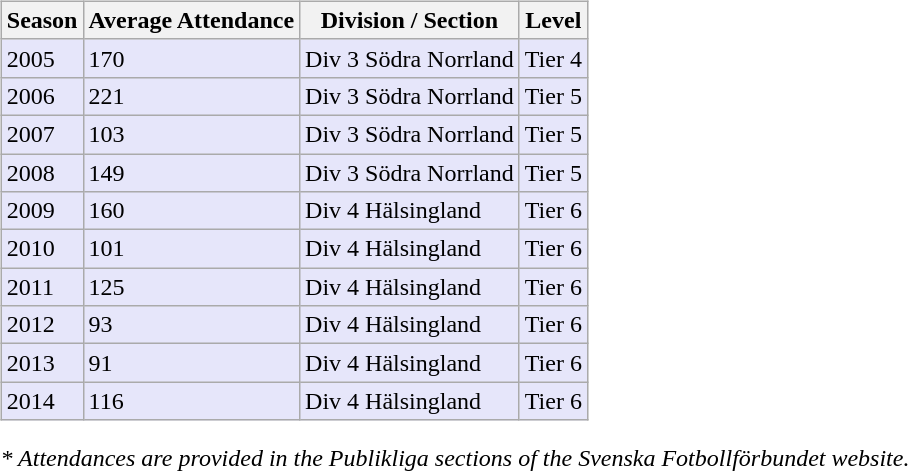<table>
<tr>
<td valign="top" width=0%><br><table class="wikitable">
<tr style="background:#f0f6fa;">
<th><strong>Season</strong></th>
<th><strong>Average Attendance</strong></th>
<th><strong>Division / Section</strong></th>
<th><strong>Level</strong></th>
</tr>
<tr>
<td style="background:#E6E6FA;">2005</td>
<td style="background:#E6E6FA;">170</td>
<td style="background:#E6E6FA;">Div 3 Södra Norrland</td>
<td style="background:#E6E6FA;">Tier 4</td>
</tr>
<tr>
<td style="background:#E6E6FA;">2006</td>
<td style="background:#E6E6FA;">221</td>
<td style="background:#E6E6FA;">Div 3 Södra Norrland</td>
<td style="background:#E6E6FA;">Tier 5</td>
</tr>
<tr>
<td style="background:#E6E6FA;">2007</td>
<td style="background:#E6E6FA;">103</td>
<td style="background:#E6E6FA;">Div 3 Södra Norrland</td>
<td style="background:#E6E6FA;">Tier 5</td>
</tr>
<tr>
<td style="background:#E6E6FA;">2008</td>
<td style="background:#E6E6FA;">149</td>
<td style="background:#E6E6FA;">Div 3 Södra Norrland</td>
<td style="background:#E6E6FA;">Tier 5</td>
</tr>
<tr>
<td style="background:#E6E6FA;">2009</td>
<td style="background:#E6E6FA;">160</td>
<td style="background:#E6E6FA;">Div 4 Hälsingland</td>
<td style="background:#E6E6FA;">Tier 6</td>
</tr>
<tr>
<td style="background:#E6E6FA;">2010</td>
<td style="background:#E6E6FA;">101</td>
<td style="background:#E6E6FA;">Div 4 Hälsingland</td>
<td style="background:#E6E6FA;">Tier 6</td>
</tr>
<tr>
<td style="background:#E6E6FA;">2011</td>
<td style="background:#E6E6FA;">125</td>
<td style="background:#E6E6FA;">Div 4 Hälsingland</td>
<td style="background:#E6E6FA;">Tier 6</td>
</tr>
<tr>
<td style="background:#E6E6FA;">2012</td>
<td style="background:#E6E6FA;">93</td>
<td style="background:#E6E6FA;">Div 4 Hälsingland</td>
<td style="background:#E6E6FA;">Tier 6</td>
</tr>
<tr>
<td style="background:#E6E6FA;">2013</td>
<td style="background:#E6E6FA;">91</td>
<td style="background:#E6E6FA;">Div 4 Hälsingland</td>
<td style="background:#E6E6FA;">Tier 6</td>
</tr>
<tr>
<td style="background:#E6E6FA;">2014</td>
<td style="background:#E6E6FA;">116</td>
<td style="background:#E6E6FA;">Div 4 Hälsingland</td>
<td style="background:#E6E6FA;">Tier 6</td>
</tr>
</table>
<em>* Attendances are provided in the Publikliga sections of the Svenska Fotbollförbundet website.</em></td>
</tr>
</table>
